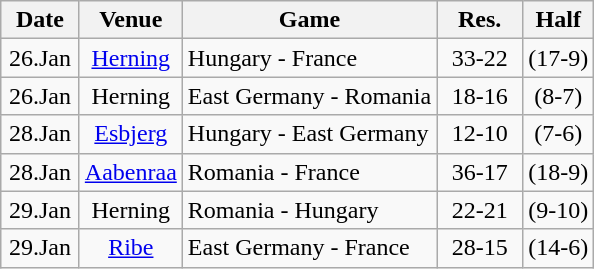<table class="wikitable" style="text-align:center;">
<tr>
<th width="45px">Date</th>
<th>Venue</th>
<th>Game</th>
<th width="50px">Res.</th>
<th>Half</th>
</tr>
<tr>
<td>26.Jan</td>
<td><a href='#'>Herning</a></td>
<td align="left">Hungary - France</td>
<td>33-22</td>
<td>(17-9)</td>
</tr>
<tr>
<td>26.Jan</td>
<td>Herning</td>
<td align="left">East Germany - Romania</td>
<td>18-16</td>
<td>(8-7)</td>
</tr>
<tr>
<td>28.Jan</td>
<td><a href='#'>Esbjerg</a></td>
<td align="left">Hungary - East Germany</td>
<td>12-10</td>
<td>(7-6)</td>
</tr>
<tr>
<td>28.Jan</td>
<td><a href='#'>Aabenraa</a></td>
<td align="left">Romania - France</td>
<td>36-17</td>
<td>(18-9)</td>
</tr>
<tr>
<td>29.Jan</td>
<td>Herning</td>
<td align="left">Romania - Hungary</td>
<td>22-21</td>
<td>(9-10)</td>
</tr>
<tr>
<td>29.Jan</td>
<td><a href='#'>Ribe</a></td>
<td align="left">East Germany - France</td>
<td>28-15</td>
<td>(14-6)</td>
</tr>
</table>
